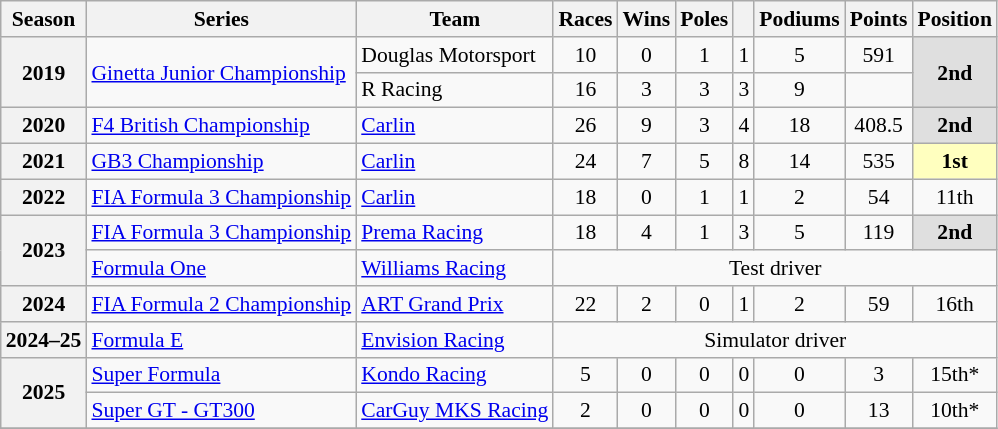<table class="wikitable" style="font-size: 90%; text-align:center">
<tr>
<th scope="col">Season</th>
<th scope="col">Series</th>
<th scope="col">Team</th>
<th scope="col">Races</th>
<th scope="col">Wins</th>
<th scope="col">Poles</th>
<th scope="col"></th>
<th scope="col">Podiums</th>
<th scope="col">Points</th>
<th scope="col">Position</th>
</tr>
<tr>
<th scope="row" rowspan="2">2019</th>
<td style="text-align:left;" rowspan="2"><a href='#'>Ginetta Junior Championship</a></td>
<td style="text-align:left;">Douglas Motorsport</td>
<td>10</td>
<td>0</td>
<td>1</td>
<td>1</td>
<td>5</td>
<td>591</td>
<td rowspan="2" style="background:#DFDFDF;"><strong>2nd</strong></td>
</tr>
<tr>
<td style="text-align:left;">R Racing</td>
<td>16</td>
<td>3</td>
<td>3</td>
<td>3</td>
<td>9</td>
</tr>
<tr>
<th scope="row">2020</th>
<td style="text-align:left;"><a href='#'>F4 British Championship</a></td>
<td style="text-align:left;"><a href='#'>Carlin</a></td>
<td>26</td>
<td>9</td>
<td>3</td>
<td>4</td>
<td>18</td>
<td>408.5</td>
<td style="background:#DFDFDF;"><strong>2nd</strong></td>
</tr>
<tr>
<th scope="row">2021</th>
<td style="text-align:left;"><a href='#'>GB3 Championship</a></td>
<td style="text-align:left;"><a href='#'>Carlin</a></td>
<td>24</td>
<td>7</td>
<td>5</td>
<td>8</td>
<td>14</td>
<td>535</td>
<td style="background:#FFFFBF;"><strong>1st</strong></td>
</tr>
<tr>
<th scope="row">2022</th>
<td style="text-align:left;"><a href='#'>FIA Formula 3 Championship</a></td>
<td style="text-align:left;"><a href='#'>Carlin</a></td>
<td>18</td>
<td>0</td>
<td>1</td>
<td>1</td>
<td>2</td>
<td>54</td>
<td>11th</td>
</tr>
<tr>
<th scope="row" rowspan="2">2023</th>
<td style="text-align:left;"><a href='#'>FIA Formula 3 Championship</a></td>
<td style="text-align:left;"><a href='#'>Prema Racing</a></td>
<td>18</td>
<td>4</td>
<td>1</td>
<td>3</td>
<td>5</td>
<td>119</td>
<td style="background:#DFDFDF;"><strong>2nd</strong></td>
</tr>
<tr>
<td align=left><a href='#'>Formula One</a></td>
<td nowrap="" align=left><a href='#'>Williams Racing</a></td>
<td colspan="7">Test driver</td>
</tr>
<tr>
<th scope="row">2024</th>
<td style="text-align:left;"><a href='#'>FIA Formula 2 Championship</a></td>
<td style="text-align:left;"><a href='#'>ART Grand Prix</a></td>
<td>22</td>
<td>2</td>
<td>0</td>
<td>1</td>
<td>2</td>
<td>59</td>
<td>16th</td>
</tr>
<tr>
<th>2024–25</th>
<td style="text-align:left;"><a href='#'>Formula E</a></td>
<td style="text-align:left;"><a href='#'>Envision Racing</a></td>
<td colspan="7">Simulator driver</td>
</tr>
<tr>
<th rowspan="2">2025</th>
<td align=left><a href='#'>Super Formula</a></td>
<td align=left><a href='#'>Kondo Racing</a></td>
<td>5</td>
<td>0</td>
<td>0</td>
<td>0</td>
<td>0</td>
<td>3</td>
<td>15th*</td>
</tr>
<tr>
<td align=left><a href='#'>Super GT - GT300</a></td>
<td align=left><a href='#'>CarGuy MKS Racing</a></td>
<td>2</td>
<td>0</td>
<td>0</td>
<td>0</td>
<td>0</td>
<td>13</td>
<td>10th*</td>
</tr>
<tr>
</tr>
</table>
